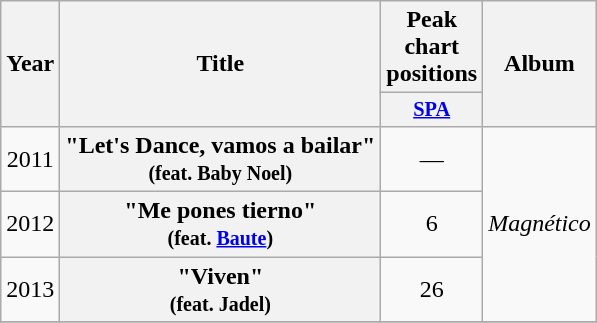<table class="wikitable plainrowheaders" style="text-align:center;" border="1">
<tr>
<th scope="col" rowspan="2">Year</th>
<th scope="col" rowspan="2">Title</th>
<th scope="col" colspan="1">Peak chart positions</th>
<th scope="col" rowspan="2">Album</th>
</tr>
<tr>
<th scope="col" style="width:4em;font-size:85%;"><a href='#'>SPA</a><br></th>
</tr>
<tr>
<td>2011</td>
<th scope="row">"Let's Dance, vamos a bailar"<br><small>(feat. Baby Noel)</small></th>
<td>—</td>
<td rowspan="3"><em>Magnético</em></td>
</tr>
<tr>
<td>2012</td>
<th scope="row">"Me pones tierno"<br><small>(feat. <a href='#'>Baute</a>)</small></th>
<td>6</td>
</tr>
<tr>
<td>2013</td>
<th scope="row">"Viven"<br><small>(feat. Jadel)</small></th>
<td>26</td>
</tr>
<tr>
</tr>
</table>
